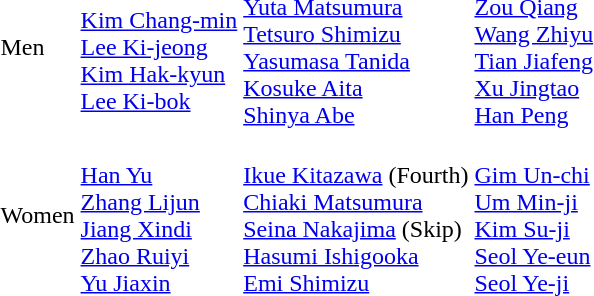<table>
<tr>
<td>Men</td>
<td><br><a href='#'>Kim Chang-min</a><br><a href='#'>Lee Ki-jeong</a><br><a href='#'>Kim Hak-kyun</a><br><a href='#'>Lee Ki-bok</a></td>
<td><br><a href='#'>Yuta Matsumura</a><br><a href='#'>Tetsuro Shimizu</a><br><a href='#'>Yasumasa Tanida</a><br><a href='#'>Kosuke Aita</a><br><a href='#'>Shinya Abe</a></td>
<td><br><a href='#'>Zou Qiang</a><br><a href='#'>Wang Zhiyu</a><br><a href='#'>Tian Jiafeng</a><br><a href='#'>Xu Jingtao</a><br><a href='#'>Han Peng</a></td>
</tr>
<tr>
<td>Women</td>
<td><br><a href='#'>Han Yu</a><br><a href='#'>Zhang Lijun</a><br><a href='#'>Jiang Xindi</a><br><a href='#'>Zhao Ruiyi</a><br><a href='#'>Yu Jiaxin</a></td>
<td><br><a href='#'>Ikue Kitazawa</a> (Fourth)<br><a href='#'>Chiaki Matsumura</a><br><a href='#'>Seina Nakajima</a> (Skip)<br><a href='#'>Hasumi Ishigooka</a><br><a href='#'>Emi Shimizu</a></td>
<td><br><a href='#'>Gim Un-chi</a><br><a href='#'>Um Min-ji</a><br><a href='#'>Kim Su-ji</a><br><a href='#'>Seol Ye-eun</a><br><a href='#'>Seol Ye-ji</a></td>
</tr>
</table>
